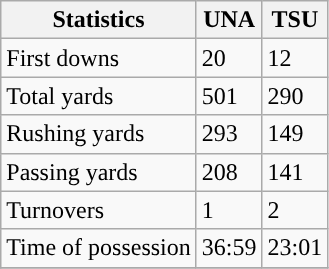<table class="wikitable">
<tr>
<th>Statistics</th>
<th>UNA</th>
<th>TSU</th>
</tr>
<tr>
<td>First downs</td>
<td>20</td>
<td>12</td>
</tr>
<tr>
<td>Total yards</td>
<td>501</td>
<td>290</td>
</tr>
<tr>
<td>Rushing yards</td>
<td>293</td>
<td>149</td>
</tr>
<tr>
<td>Passing yards</td>
<td>208</td>
<td>141</td>
</tr>
<tr>
<td>Turnovers</td>
<td>1</td>
<td>2</td>
</tr>
<tr>
<td>Time of possession</td>
<td>36:59</td>
<td>23:01</td>
</tr>
<tr>
</tr>
</table>
